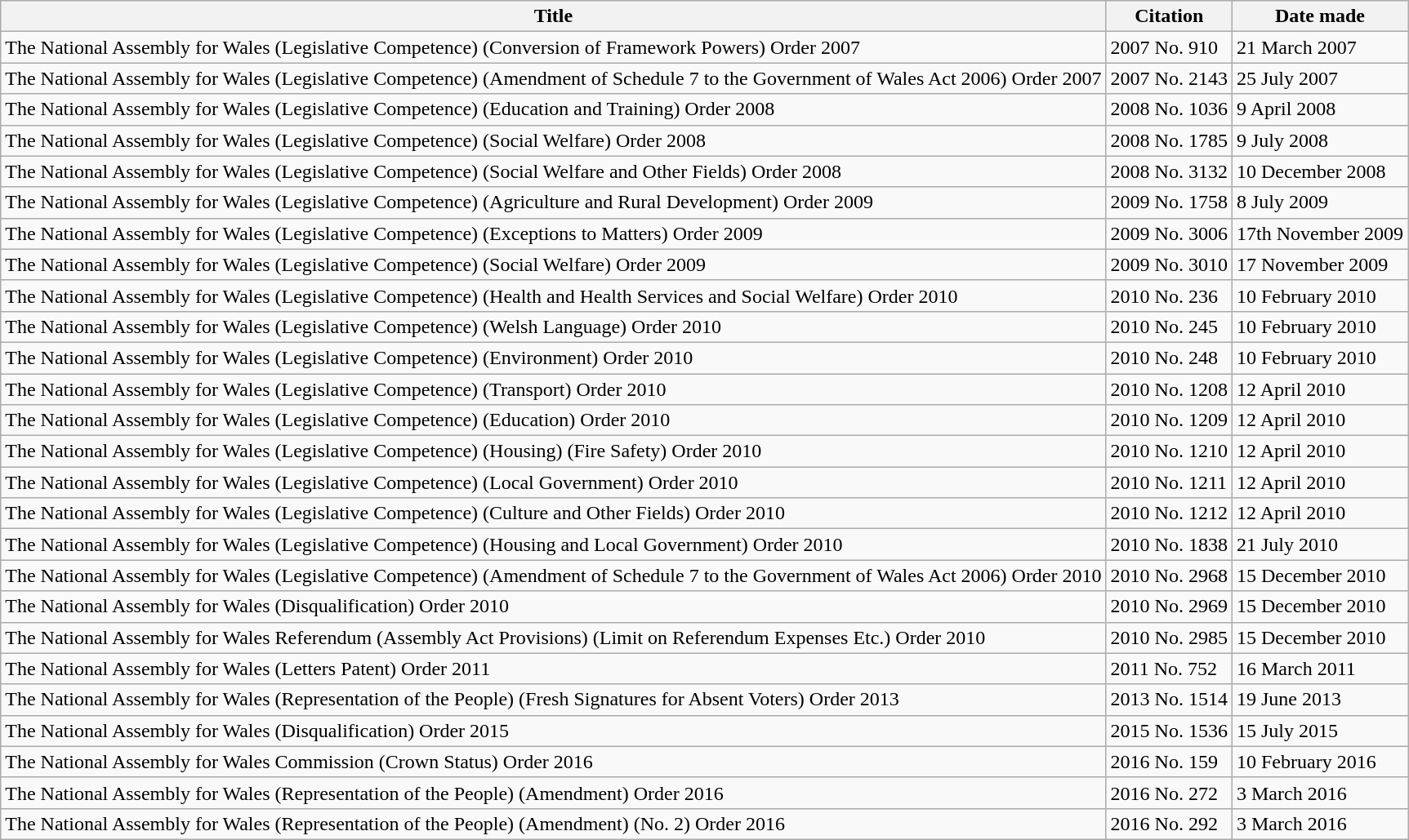<table class="wikitable">
<tr>
<th>Title</th>
<th>Citation</th>
<th>Date made</th>
</tr>
<tr>
<td>The National Assembly for Wales (Legislative Competence) (Conversion of Framework Powers) Order 2007</td>
<td>2007 No. 910</td>
<td>21 March 2007</td>
</tr>
<tr>
<td>The National Assembly for Wales (Legislative Competence) (Amendment of Schedule 7 to the Government of Wales Act 2006) Order 2007</td>
<td>2007 No. 2143</td>
<td>25 July 2007</td>
</tr>
<tr>
<td>The National Assembly for Wales (Legislative Competence) (Education and Training) Order 2008</td>
<td>2008 No. 1036</td>
<td>9 April 2008</td>
</tr>
<tr>
<td>The National Assembly for Wales (Legislative Competence) (Social Welfare) Order 2008</td>
<td>2008 No. 1785</td>
<td>9 July 2008</td>
</tr>
<tr>
<td>The National Assembly for Wales (Legislative Competence) (Social Welfare and Other Fields) Order 2008</td>
<td>2008 No. 3132</td>
<td>10 December 2008</td>
</tr>
<tr>
<td>The National Assembly for Wales (Legislative Competence) (Agriculture and Rural Development) Order 2009</td>
<td>2009 No. 1758</td>
<td>8 July 2009</td>
</tr>
<tr>
<td>The National Assembly for Wales (Legislative Competence) (Exceptions to Matters) Order 2009</td>
<td>2009 No. 3006</td>
<td>17th November 2009</td>
</tr>
<tr>
<td>The National Assembly for Wales (Legislative Competence) (Social Welfare) Order 2009</td>
<td>2009 No. 3010</td>
<td>17 November 2009</td>
</tr>
<tr>
<td>The National Assembly for Wales (Legislative Competence) (Health and Health Services and Social Welfare) Order 2010</td>
<td>2010 No. 236</td>
<td>10 February 2010</td>
</tr>
<tr>
<td>The National Assembly for Wales (Legislative Competence) (Welsh Language) Order 2010</td>
<td>2010 No. 245</td>
<td>10 February 2010</td>
</tr>
<tr>
<td>The National Assembly for Wales (Legislative Competence) (Environment) Order 2010</td>
<td>2010 No. 248</td>
<td>10 February 2010</td>
</tr>
<tr>
<td>The National Assembly for Wales (Legislative Competence) (Transport) Order 2010</td>
<td>2010 No. 1208</td>
<td>12 April 2010</td>
</tr>
<tr>
<td>The National Assembly for Wales (Legislative Competence) (Education) Order 2010</td>
<td>2010 No. 1209</td>
<td>12 April 2010</td>
</tr>
<tr>
<td>The National Assembly for Wales (Legislative Competence) (Housing) (Fire Safety) Order 2010</td>
<td>2010 No. 1210</td>
<td>12 April 2010</td>
</tr>
<tr>
<td>The National Assembly for Wales (Legislative Competence) (Local Government) Order 2010</td>
<td>2010 No. 1211</td>
<td>12 April 2010</td>
</tr>
<tr>
<td>The National Assembly for Wales (Legislative Competence) (Culture and Other Fields) Order 2010</td>
<td>2010 No. 1212</td>
<td>12 April 2010</td>
</tr>
<tr>
<td>The National Assembly for Wales (Legislative Competence) (Housing and Local Government) Order 2010</td>
<td>2010 No. 1838</td>
<td>21 July 2010</td>
</tr>
<tr>
<td>The National Assembly for Wales (Legislative Competence) (Amendment of Schedule 7 to the Government of Wales Act 2006) Order 2010</td>
<td>2010 No. 2968</td>
<td>15 December 2010</td>
</tr>
<tr>
<td>The National Assembly for Wales (Disqualification) Order 2010</td>
<td>2010 No. 2969</td>
<td>15 December 2010</td>
</tr>
<tr>
<td>The National Assembly for Wales Referendum (Assembly Act Provisions) (Limit on Referendum Expenses Etc.) Order 2010</td>
<td>2010 No. 2985</td>
<td>15 December 2010</td>
</tr>
<tr>
<td>The National Assembly for Wales (Letters Patent) Order 2011</td>
<td>2011 No. 752</td>
<td>16 March 2011</td>
</tr>
<tr>
<td>The National Assembly for Wales (Representation of the People) (Fresh Signatures for Absent Voters) Order 2013</td>
<td>2013 No. 1514</td>
<td>19 June 2013</td>
</tr>
<tr>
<td>The National Assembly for Wales (Disqualification) Order 2015</td>
<td>2015 No. 1536</td>
<td>15 July 2015</td>
</tr>
<tr>
<td>The National Assembly for Wales Commission (Crown Status) Order 2016</td>
<td>2016 No. 159</td>
<td>10 February 2016</td>
</tr>
<tr>
<td>The National Assembly for Wales (Representation of the People) (Amendment) Order 2016</td>
<td>2016 No. 272</td>
<td>3 March 2016</td>
</tr>
<tr>
<td>The National Assembly for Wales (Representation of the People) (Amendment) (No. 2) Order 2016</td>
<td>2016 No. 292</td>
<td>3 March 2016</td>
</tr>
</table>
